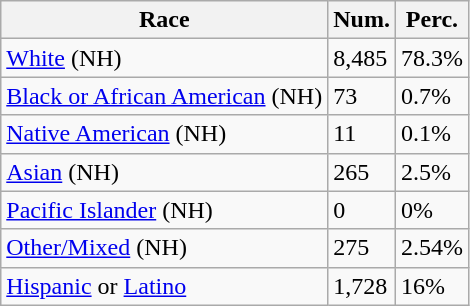<table class="wikitable">
<tr>
<th>Race</th>
<th>Num.</th>
<th>Perc.</th>
</tr>
<tr>
<td><a href='#'>White</a> (NH)</td>
<td>8,485</td>
<td>78.3%</td>
</tr>
<tr>
<td><a href='#'>Black or African American</a> (NH)</td>
<td>73</td>
<td>0.7%</td>
</tr>
<tr>
<td><a href='#'>Native American</a> (NH)</td>
<td>11</td>
<td>0.1%</td>
</tr>
<tr>
<td><a href='#'>Asian</a> (NH)</td>
<td>265</td>
<td>2.5%</td>
</tr>
<tr>
<td><a href='#'>Pacific Islander</a> (NH)</td>
<td>0</td>
<td>0%</td>
</tr>
<tr>
<td><a href='#'>Other/Mixed</a> (NH)</td>
<td>275</td>
<td>2.54%</td>
</tr>
<tr>
<td><a href='#'>Hispanic</a> or <a href='#'>Latino</a></td>
<td>1,728</td>
<td>16%</td>
</tr>
</table>
